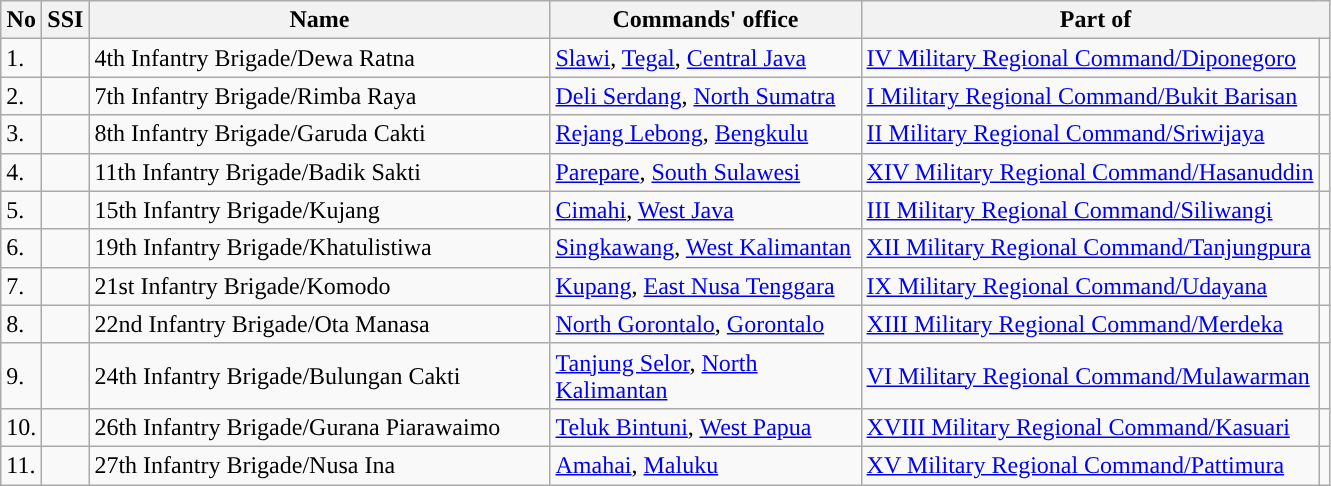<table class = "wikitable">
<tr cccccc>
<th width = "20">No</th>
<th>SSI</th>
<th width="300">Name</th>
<th width = "200">Commands' office</th>
<th colspan="2" width="200">Part of</th>
</tr>
<tr>
<td>1.</td>
<td></td>
<td>4th Infantry Brigade/Dewa Ratna</td>
<td><a href='#'>Slawi</a>, <a href='#'>Tegal</a>, <a href='#'>Central Java</a></td>
<td><a href='#'>IV Military Regional Command/Diponegoro</a></td>
<td></td>
</tr>
<tr>
<td>2.</td>
<td></td>
<td>7th Infantry Brigade/Rimba Raya</td>
<td><a href='#'>Deli Serdang</a>, <a href='#'>North Sumatra</a></td>
<td><a href='#'>I Military Regional Command/Bukit Barisan</a></td>
<td></td>
</tr>
<tr>
<td>3.</td>
<td></td>
<td>8th Infantry Brigade/Garuda Cakti</td>
<td><a href='#'>Rejang Lebong</a>, <a href='#'>Bengkulu</a></td>
<td><a href='#'>II Military Regional Command/Sriwijaya</a></td>
<td></td>
</tr>
<tr>
<td>4.</td>
<td></td>
<td>11th Infantry Brigade/Badik Sakti</td>
<td><a href='#'>Parepare</a>, <a href='#'>South Sulawesi</a></td>
<td><a href='#'>XIV Military Regional Command/Hasanuddin</a></td>
<td></td>
</tr>
<tr>
<td>5.</td>
<td></td>
<td>15th Infantry Brigade/Kujang</td>
<td><a href='#'>Cimahi</a>, <a href='#'>West Java</a></td>
<td><a href='#'>III Military Regional Command/Siliwangi</a></td>
<td></td>
</tr>
<tr>
<td>6.</td>
<td></td>
<td>19th Infantry Brigade/Khatulistiwa</td>
<td><a href='#'>Singkawang</a>, <a href='#'>West Kalimantan</a></td>
<td><a href='#'>XII Military Regional Command/Tanjungpura</a></td>
<td></td>
</tr>
<tr>
<td>7.</td>
<td></td>
<td>21st Infantry Brigade/Komodo</td>
<td><a href='#'>Kupang</a>, <a href='#'>East Nusa Tenggara</a></td>
<td><a href='#'>IX Military Regional Command/Udayana</a></td>
<td></td>
</tr>
<tr>
<td>8.</td>
<td></td>
<td>22nd Infantry Brigade/Ota Manasa</td>
<td><a href='#'>North Gorontalo</a>, <a href='#'>Gorontalo</a></td>
<td><a href='#'>XIII Military Regional Command/Merdeka</a></td>
<td></td>
</tr>
<tr>
<td>9.</td>
<td></td>
<td>24th Infantry Brigade/Bulungan Cakti</td>
<td><a href='#'>Tanjung Selor</a>, <a href='#'>North Kalimantan</a></td>
<td><a href='#'>VI Military Regional Command/Mulawarman</a></td>
<td></td>
</tr>
<tr>
<td>10.</td>
<td></td>
<td>26th Infantry Brigade/Gurana Piarawaimo</td>
<td><a href='#'>Teluk Bintuni</a>, <a href='#'>West Papua</a></td>
<td><a href='#'>XVIII Military Regional Command/Kasuari</a></td>
<td></td>
</tr>
<tr>
<td>11.</td>
<td></td>
<td>27th Infantry Brigade/Nusa Ina</td>
<td><a href='#'>Amahai</a>, <a href='#'>Maluku</a></td>
<td><a href='#'>XV Military Regional Command/Pattimura</a></td>
<td></td>
</tr>
</table>
